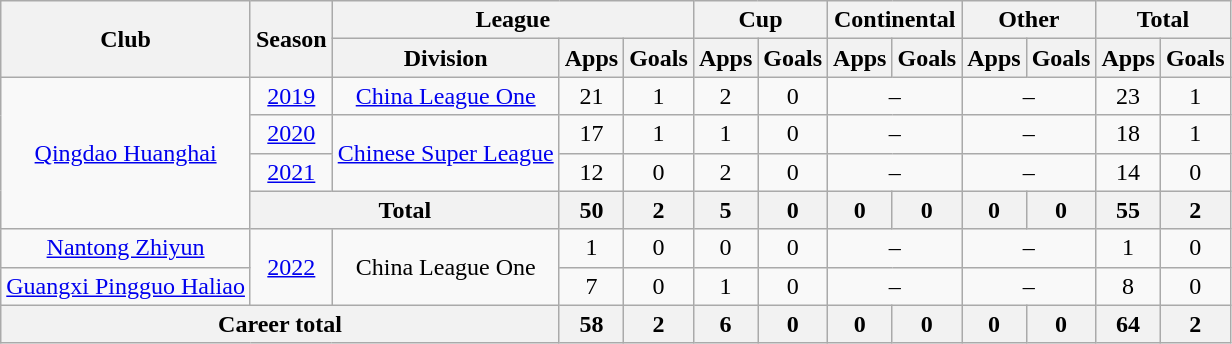<table class="wikitable" style="text-align: center">
<tr>
<th rowspan="2">Club</th>
<th rowspan="2">Season</th>
<th colspan="3">League</th>
<th colspan="2">Cup</th>
<th colspan="2">Continental</th>
<th colspan="2">Other</th>
<th colspan="2">Total</th>
</tr>
<tr>
<th>Division</th>
<th>Apps</th>
<th>Goals</th>
<th>Apps</th>
<th>Goals</th>
<th>Apps</th>
<th>Goals</th>
<th>Apps</th>
<th>Goals</th>
<th>Apps</th>
<th>Goals</th>
</tr>
<tr>
<td rowspan="4"><a href='#'>Qingdao Huanghai</a></td>
<td><a href='#'>2019</a></td>
<td><a href='#'>China League One</a></td>
<td>21</td>
<td>1</td>
<td>2</td>
<td>0</td>
<td colspan="2">–</td>
<td colspan="2">–</td>
<td>23</td>
<td>1</td>
</tr>
<tr>
<td><a href='#'>2020</a></td>
<td rowspan="2"><a href='#'>Chinese Super League</a></td>
<td>17</td>
<td>1</td>
<td>1</td>
<td>0</td>
<td colspan="2">–</td>
<td colspan="2">–</td>
<td>18</td>
<td>1</td>
</tr>
<tr>
<td><a href='#'>2021</a></td>
<td>12</td>
<td>0</td>
<td>2</td>
<td>0</td>
<td colspan="2">–</td>
<td colspan="2">–</td>
<td>14</td>
<td>0</td>
</tr>
<tr>
<th colspan=2>Total</th>
<th>50</th>
<th>2</th>
<th>5</th>
<th>0</th>
<th>0</th>
<th>0</th>
<th>0</th>
<th>0</th>
<th>55</th>
<th>2</th>
</tr>
<tr>
<td><a href='#'>Nantong Zhiyun</a></td>
<td rowspan="2"><a href='#'>2022</a></td>
<td rowspan="2">China League One</td>
<td>1</td>
<td>0</td>
<td>0</td>
<td>0</td>
<td colspan="2">–</td>
<td colspan="2">–</td>
<td>1</td>
<td>0</td>
</tr>
<tr>
<td><a href='#'>Guangxi Pingguo Haliao</a></td>
<td>7</td>
<td>0</td>
<td>1</td>
<td>0</td>
<td colspan="2">–</td>
<td colspan="2">–</td>
<td>8</td>
<td>0</td>
</tr>
<tr>
<th colspan=3>Career total</th>
<th>58</th>
<th>2</th>
<th>6</th>
<th>0</th>
<th>0</th>
<th>0</th>
<th>0</th>
<th>0</th>
<th>64</th>
<th>2</th>
</tr>
</table>
